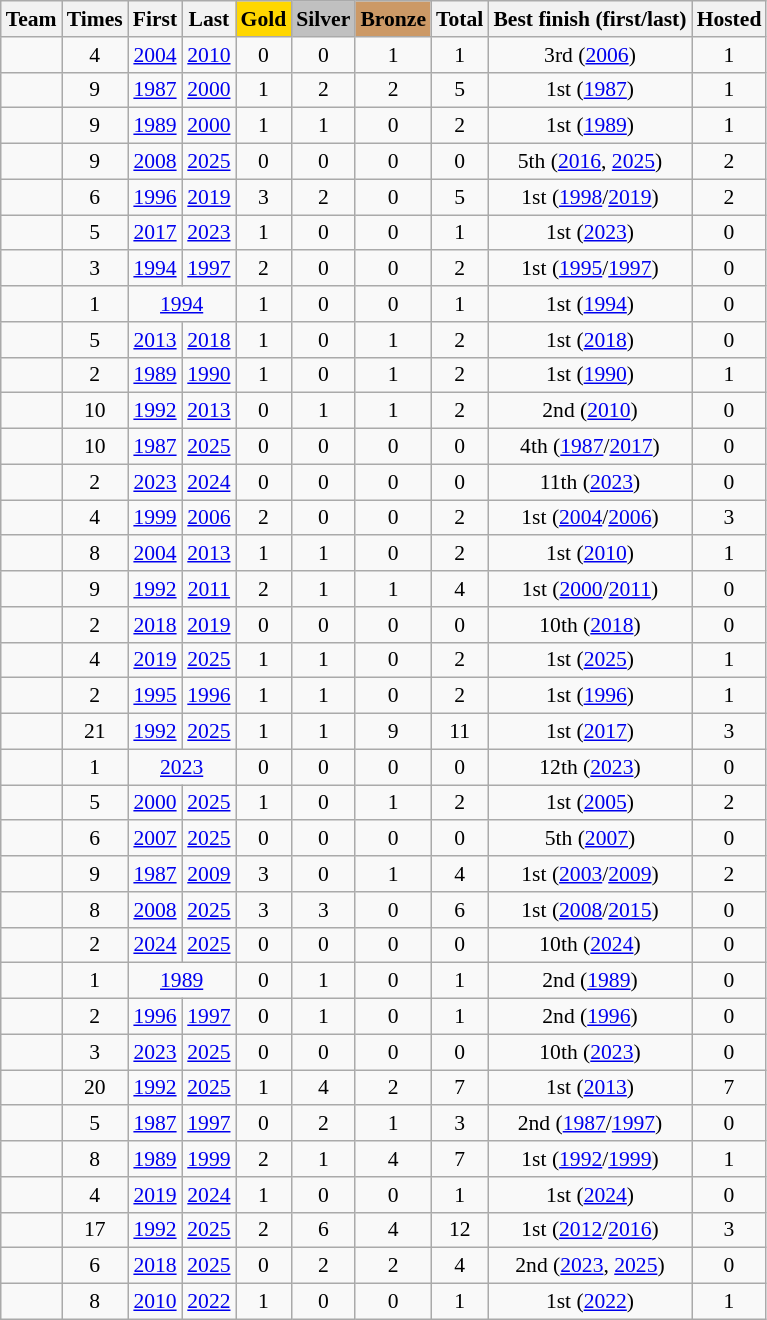<table class="wikitable sortable" style="text-align:center; font-size:90%;">
<tr>
<th>Team</th>
<th>Times</th>
<th>First</th>
<th>Last</th>
<th style="background:gold">Gold</th>
<th style="background:silver">Silver</th>
<th style="background:#c96">Bronze</th>
<th>Total</th>
<th>Best finish (first/last)</th>
<th>Hosted</th>
</tr>
<tr>
<td align=left></td>
<td>4</td>
<td><a href='#'>2004</a></td>
<td><a href='#'>2010</a></td>
<td>0</td>
<td>0</td>
<td>1</td>
<td>1</td>
<td>3rd (<a href='#'>2006</a>)</td>
<td>1</td>
</tr>
<tr>
<td align=left></td>
<td>9</td>
<td><a href='#'>1987</a></td>
<td><a href='#'>2000</a></td>
<td>1</td>
<td>2</td>
<td>2</td>
<td>5</td>
<td>1st (<a href='#'>1987</a>)</td>
<td>1</td>
</tr>
<tr>
<td align=left></td>
<td>9</td>
<td><a href='#'>1989</a></td>
<td><a href='#'>2000</a></td>
<td>1</td>
<td>1</td>
<td>0</td>
<td>2</td>
<td>1st (<a href='#'>1989</a>)</td>
<td>1</td>
</tr>
<tr>
<td align=left></td>
<td>9</td>
<td><a href='#'>2008</a></td>
<td><a href='#'>2025</a></td>
<td>0</td>
<td>0</td>
<td>0</td>
<td>0</td>
<td>5th (<a href='#'>2016</a>, <a href='#'>2025</a>)</td>
<td>2</td>
</tr>
<tr>
<td align=left></td>
<td>6</td>
<td><a href='#'>1996</a></td>
<td><a href='#'>2019</a></td>
<td>3</td>
<td>2</td>
<td>0</td>
<td>5</td>
<td>1st (<a href='#'>1998</a>/<a href='#'>2019</a>)</td>
<td>2</td>
</tr>
<tr>
<td align=left></td>
<td>5</td>
<td><a href='#'>2017</a></td>
<td><a href='#'>2023</a></td>
<td>1</td>
<td>0</td>
<td>0</td>
<td>1</td>
<td>1st (<a href='#'>2023</a>)</td>
<td>0</td>
</tr>
<tr>
<td align=left></td>
<td>3</td>
<td><a href='#'>1994</a></td>
<td><a href='#'>1997</a></td>
<td>2</td>
<td>0</td>
<td>0</td>
<td>2</td>
<td>1st (<a href='#'>1995</a>/<a href='#'>1997</a>)</td>
<td>0</td>
</tr>
<tr>
<td align=left></td>
<td>1</td>
<td colspan=2><a href='#'>1994</a></td>
<td>1</td>
<td>0</td>
<td>0</td>
<td>1</td>
<td>1st (<a href='#'>1994</a>)</td>
<td>0</td>
</tr>
<tr>
<td align=left></td>
<td>5</td>
<td><a href='#'>2013</a></td>
<td><a href='#'>2018</a></td>
<td>1</td>
<td>0</td>
<td>1</td>
<td>2</td>
<td>1st (<a href='#'>2018</a>)</td>
<td>0</td>
</tr>
<tr>
<td align=left></td>
<td>2</td>
<td><a href='#'>1989</a></td>
<td><a href='#'>1990</a></td>
<td>1</td>
<td>0</td>
<td>1</td>
<td>2</td>
<td>1st (<a href='#'>1990</a>)</td>
<td>1</td>
</tr>
<tr>
<td align=left></td>
<td>10</td>
<td><a href='#'>1992</a></td>
<td><a href='#'>2013</a></td>
<td>0</td>
<td>1</td>
<td>1</td>
<td>2</td>
<td>2nd (<a href='#'>2010</a>)</td>
<td>0</td>
</tr>
<tr>
<td align=left></td>
<td>10</td>
<td><a href='#'>1987</a></td>
<td><a href='#'>2025</a></td>
<td>0</td>
<td>0</td>
<td>0</td>
<td>0</td>
<td>4th (<a href='#'>1987</a>/<a href='#'>2017</a>)</td>
<td>0</td>
</tr>
<tr>
<td align=left></td>
<td>2</td>
<td><a href='#'>2023</a></td>
<td><a href='#'>2024</a></td>
<td>0</td>
<td>0</td>
<td>0</td>
<td>0</td>
<td>11th (<a href='#'>2023</a>)</td>
<td>0</td>
</tr>
<tr>
<td align=left></td>
<td>4</td>
<td><a href='#'>1999</a></td>
<td><a href='#'>2006</a></td>
<td>2</td>
<td>0</td>
<td>0</td>
<td>2</td>
<td>1st (<a href='#'>2004</a>/<a href='#'>2006</a>)</td>
<td>3</td>
</tr>
<tr>
<td align=left></td>
<td>8</td>
<td><a href='#'>2004</a></td>
<td><a href='#'>2013</a></td>
<td>1</td>
<td>1</td>
<td>0</td>
<td>2</td>
<td>1st (<a href='#'>2010</a>)</td>
<td>1</td>
</tr>
<tr>
<td align=left></td>
<td>9</td>
<td><a href='#'>1992</a></td>
<td><a href='#'>2011</a></td>
<td>2</td>
<td>1</td>
<td>1</td>
<td>4</td>
<td>1st (<a href='#'>2000</a>/<a href='#'>2011</a>)</td>
<td>0</td>
</tr>
<tr>
<td align=left></td>
<td>2</td>
<td><a href='#'>2018</a></td>
<td><a href='#'>2019</a></td>
<td>0</td>
<td>0</td>
<td>0</td>
<td>0</td>
<td>10th (<a href='#'>2018</a>)</td>
<td>0</td>
</tr>
<tr>
<td align=left></td>
<td>4</td>
<td><a href='#'>2019</a></td>
<td><a href='#'>2025</a></td>
<td>1</td>
<td>1</td>
<td>0</td>
<td>2</td>
<td>1st (<a href='#'>2025</a>)</td>
<td>1</td>
</tr>
<tr>
<td align=left></td>
<td>2</td>
<td><a href='#'>1995</a></td>
<td><a href='#'>1996</a></td>
<td>1</td>
<td>1</td>
<td>0</td>
<td>2</td>
<td>1st (<a href='#'>1996</a>)</td>
<td>1</td>
</tr>
<tr>
<td align=left></td>
<td>21</td>
<td><a href='#'>1992</a></td>
<td><a href='#'>2025</a></td>
<td>1</td>
<td>1</td>
<td>9</td>
<td>11</td>
<td>1st (<a href='#'>2017</a>)</td>
<td>3</td>
</tr>
<tr>
<td align=left></td>
<td>1</td>
<td colspan=2><a href='#'>2023</a></td>
<td>0</td>
<td>0</td>
<td>0</td>
<td>0</td>
<td>12th (<a href='#'>2023</a>)</td>
<td>0</td>
</tr>
<tr>
<td align=left></td>
<td>5</td>
<td><a href='#'>2000</a></td>
<td><a href='#'>2025</a></td>
<td>1</td>
<td>0</td>
<td>1</td>
<td>2</td>
<td>1st (<a href='#'>2005</a>)</td>
<td>2</td>
</tr>
<tr>
<td align=left></td>
<td>6</td>
<td><a href='#'>2007</a></td>
<td><a href='#'>2025</a></td>
<td>0</td>
<td>0</td>
<td>0</td>
<td>0</td>
<td>5th (<a href='#'>2007</a>)</td>
<td>0</td>
</tr>
<tr>
<td align=left></td>
<td>9</td>
<td><a href='#'>1987</a></td>
<td><a href='#'>2009</a></td>
<td>3</td>
<td>0</td>
<td>1</td>
<td>4</td>
<td>1st (<a href='#'>2003</a>/<a href='#'>2009</a>)</td>
<td>2</td>
</tr>
<tr>
<td align=left></td>
<td>8</td>
<td><a href='#'>2008</a></td>
<td><a href='#'>2025</a></td>
<td>3</td>
<td>3</td>
<td>0</td>
<td>6</td>
<td>1st (<a href='#'>2008</a>/<a href='#'>2015</a>)</td>
<td>0</td>
</tr>
<tr>
<td align=left></td>
<td>2</td>
<td><a href='#'>2024</a></td>
<td><a href='#'>2025</a></td>
<td>0</td>
<td>0</td>
<td>0</td>
<td>0</td>
<td>10th (<a href='#'>2024</a>)</td>
<td>0</td>
</tr>
<tr>
<td align=left></td>
<td>1</td>
<td colspan=2><a href='#'>1989</a></td>
<td>0</td>
<td>1</td>
<td>0</td>
<td>1</td>
<td>2nd (<a href='#'>1989</a>)</td>
<td>0</td>
</tr>
<tr>
<td align=left><em></em></td>
<td>2</td>
<td><a href='#'>1996</a></td>
<td><a href='#'>1997</a></td>
<td>0</td>
<td>1</td>
<td>0</td>
<td>1</td>
<td>2nd (<a href='#'>1996</a>)</td>
<td>0</td>
</tr>
<tr>
<td align=left></td>
<td>3</td>
<td><a href='#'>2023</a></td>
<td><a href='#'>2025</a></td>
<td>0</td>
<td>0</td>
<td>0</td>
<td>0</td>
<td>10th (<a href='#'>2023</a>)</td>
<td>0</td>
</tr>
<tr>
<td align=left></td>
<td>20</td>
<td><a href='#'>1992</a></td>
<td><a href='#'>2025</a></td>
<td>1</td>
<td>4</td>
<td>2</td>
<td>7</td>
<td>1st (<a href='#'>2013</a>)</td>
<td>7</td>
</tr>
<tr>
<td align=left></td>
<td>5</td>
<td><a href='#'>1987</a></td>
<td><a href='#'>1997</a></td>
<td>0</td>
<td>2</td>
<td>1</td>
<td>3</td>
<td>2nd (<a href='#'>1987</a>/<a href='#'>1997</a>)</td>
<td>0</td>
</tr>
<tr>
<td align=left></td>
<td>8</td>
<td><a href='#'>1989</a></td>
<td><a href='#'>1999</a></td>
<td>2</td>
<td>1</td>
<td>4</td>
<td>7</td>
<td>1st (<a href='#'>1992</a>/<a href='#'>1999</a>)</td>
<td>1</td>
</tr>
<tr>
<td align=left></td>
<td>4</td>
<td><a href='#'>2019</a></td>
<td><a href='#'>2024</a></td>
<td>1</td>
<td>0</td>
<td>0</td>
<td>1</td>
<td>1st (<a href='#'>2024</a>)</td>
<td>0</td>
</tr>
<tr>
<td align=left></td>
<td>17</td>
<td><a href='#'>1992</a></td>
<td><a href='#'>2025</a></td>
<td>2</td>
<td>6</td>
<td>4</td>
<td>12</td>
<td>1st (<a href='#'>2012</a>/<a href='#'>2016</a>)</td>
<td>3</td>
</tr>
<tr>
<td align=left></td>
<td>6</td>
<td><a href='#'>2018</a></td>
<td><a href='#'>2025</a></td>
<td>0</td>
<td>2</td>
<td>2</td>
<td>4</td>
<td>2nd (<a href='#'>2023</a>, <a href='#'>2025</a>)</td>
<td>0</td>
</tr>
<tr>
<td align=left></td>
<td>8</td>
<td><a href='#'>2010</a></td>
<td><a href='#'>2022</a></td>
<td>1</td>
<td>0</td>
<td>0</td>
<td>1</td>
<td>1st (<a href='#'>2022</a>)</td>
<td>1</td>
</tr>
</table>
